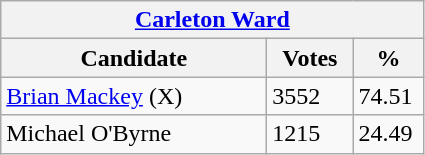<table class="wikitable">
<tr>
<th colspan="3"><a href='#'>Carleton Ward</a></th>
</tr>
<tr>
<th style="width: 170px">Candidate</th>
<th style="width: 50px">Votes</th>
<th style="width: 40px">%</th>
</tr>
<tr>
<td><a href='#'>Brian Mackey</a> (X)</td>
<td>3552</td>
<td>74.51</td>
</tr>
<tr>
<td>Michael O'Byrne</td>
<td>1215</td>
<td>24.49</td>
</tr>
</table>
